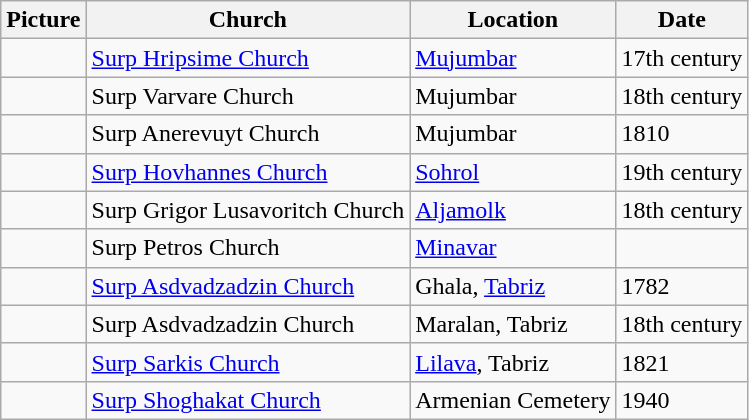<table class="wikitable sortable">
<tr>
<th>Picture</th>
<th>Church</th>
<th>Location</th>
<th>Date</th>
</tr>
<tr>
<td></td>
<td><a href='#'>Surp Hripsime Church</a></td>
<td><a href='#'>Mujumbar</a></td>
<td>17th century</td>
</tr>
<tr>
<td></td>
<td>Surp Varvare Church</td>
<td>Mujumbar</td>
<td>18th century</td>
</tr>
<tr>
<td></td>
<td>Surp Anerevuyt Church</td>
<td>Mujumbar</td>
<td>1810</td>
</tr>
<tr>
<td></td>
<td><a href='#'>Surp Hovhannes Church</a></td>
<td><a href='#'>Sohrol</a></td>
<td>19th century</td>
</tr>
<tr>
<td></td>
<td>Surp Grigor Lusavoritch Church</td>
<td><a href='#'>Aljamolk</a></td>
<td>18th century</td>
</tr>
<tr>
<td></td>
<td>Surp Petros Church</td>
<td><a href='#'>Minavar</a></td>
<td></td>
</tr>
<tr>
<td></td>
<td><a href='#'>Surp Asdvadzadzin Church</a></td>
<td>Ghala, <a href='#'>Tabriz</a></td>
<td>1782</td>
</tr>
<tr>
<td></td>
<td>Surp Asdvadzadzin Church</td>
<td>Maralan, Tabriz</td>
<td>18th century</td>
</tr>
<tr>
<td></td>
<td><a href='#'>Surp Sarkis Church</a></td>
<td><a href='#'>Lilava</a>, Tabriz</td>
<td>1821</td>
</tr>
<tr>
<td></td>
<td><a href='#'>Surp Shoghakat Church</a></td>
<td>Armenian Cemetery</td>
<td>1940</td>
</tr>
</table>
